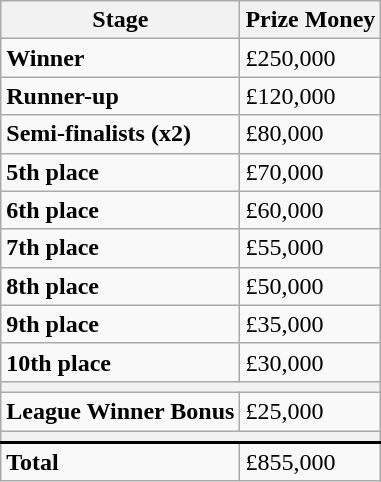<table class="wikitable">
<tr>
<th>Stage</th>
<th>Prize Money</th>
</tr>
<tr>
<td><strong>Winner</strong></td>
<td>£250,000</td>
</tr>
<tr>
<td><strong>Runner-up</strong></td>
<td>£120,000</td>
</tr>
<tr>
<td><strong>Semi-finalists (x2)</strong></td>
<td>£80,000</td>
</tr>
<tr>
<td><strong>5th place</strong></td>
<td>£70,000</td>
</tr>
<tr>
<td><strong>6th place</strong></td>
<td>£60,000</td>
</tr>
<tr>
<td><strong>7th place</strong></td>
<td>£55,000</td>
</tr>
<tr>
<td><strong>8th place</strong></td>
<td>£50,000</td>
</tr>
<tr>
<td><strong>9th place</strong></td>
<td>£35,000</td>
</tr>
<tr>
<td><strong>10th place</strong></td>
<td>£30,000</td>
</tr>
<tr>
<th colspan=3></th>
</tr>
<tr>
<td><strong>League Winner Bonus</strong></td>
<td>£25,000</td>
</tr>
<tr>
<th colspan=3></th>
</tr>
<tr style="border-top:2px solid black;">
<td><strong>Total</strong></td>
<td>£855,000</td>
</tr>
</table>
